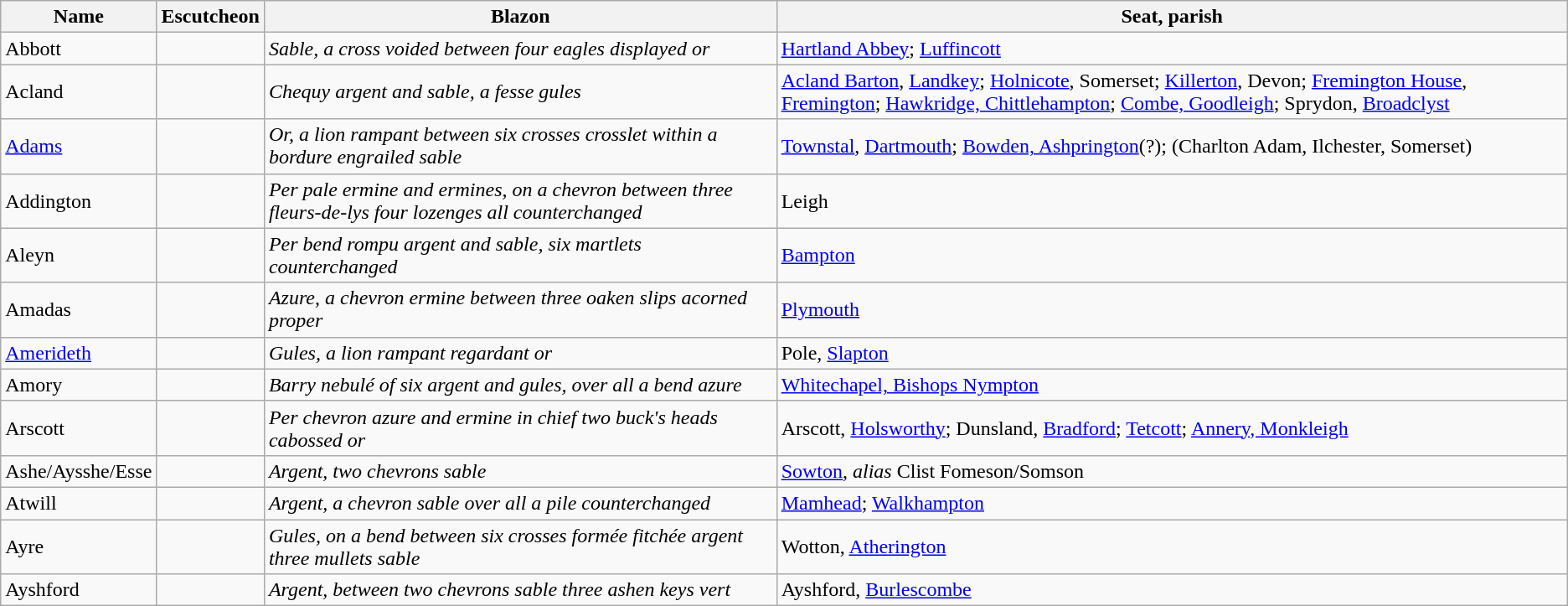<table class="wikitable">
<tr>
<th>Name</th>
<th>Escutcheon</th>
<th>Blazon</th>
<th>Seat, parish</th>
</tr>
<tr>
<td>Abbott</td>
<td></td>
<td><em>Sable, a cross voided between four eagles displayed or</em></td>
<td><a href='#'>Hartland Abbey</a>; <a href='#'>Luffincott</a></td>
</tr>
<tr>
<td>Acland</td>
<td></td>
<td><em>Chequy argent and sable, a fesse gules</em></td>
<td><a href='#'>Acland Barton</a>, <a href='#'>Landkey</a>; <a href='#'>Holnicote</a>, Somerset; <a href='#'>Killerton</a>, Devon; <a href='#'>Fremington House</a>, <a href='#'>Fremington</a>; <a href='#'>Hawkridge, Chittlehampton</a>; <a href='#'>Combe, Goodleigh</a>; Sprydon, <a href='#'>Broadclyst</a></td>
</tr>
<tr>
<td><a href='#'>Adams</a></td>
<td></td>
<td><em>Or, a lion rampant between six crosses crosslet within a bordure engrailed sable</em></td>
<td><a href='#'>Townstal</a>, <a href='#'>Dartmouth</a>; <a href='#'>Bowden, Ashprington</a>(?); (Charlton Adam, Ilchester, Somerset)</td>
</tr>
<tr>
<td>Addington</td>
<td></td>
<td><em> Per pale ermine and ermines, on a chevron between three fleurs-de-lys four lozenges all counterchanged</em></td>
<td>Leigh</td>
</tr>
<tr>
<td>Aleyn</td>
<td></td>
<td><em>Per bend rompu argent and sable, six martlets counterchanged</em></td>
<td><a href='#'>Bampton</a></td>
</tr>
<tr>
<td>Amadas</td>
<td></td>
<td><em>Azure, a chevron ermine between three oaken slips acorned proper</em></td>
<td><a href='#'>Plymouth</a></td>
</tr>
<tr>
<td><a href='#'>Amerideth</a></td>
<td></td>
<td><em>Gules, a lion rampant regardant or</em></td>
<td>Pole, <a href='#'>Slapton</a></td>
</tr>
<tr>
<td>Amory</td>
<td></td>
<td><em>Barry nebulé of six argent and gules, over all a bend azure</em></td>
<td><a href='#'>Whitechapel, Bishops Nympton</a></td>
</tr>
<tr>
<td>Arscott</td>
<td></td>
<td><em>Per chevron azure and ermine in chief two buck's heads cabossed or</em></td>
<td>Arscott, <a href='#'>Holsworthy</a>; Dunsland, <a href='#'>Bradford</a>; <a href='#'>Tetcott</a>; <a href='#'>Annery, Monkleigh</a></td>
</tr>
<tr>
<td>Ashe/Aysshe/Esse</td>
<td></td>
<td><em>Argent, two chevrons sable</em></td>
<td><a href='#'>Sowton</a>, <em>alias</em> Clist Fomeson/Somson</td>
</tr>
<tr>
<td>Atwill</td>
<td></td>
<td><em> Argent, a chevron sable over all a pile counterchanged</em></td>
<td><a href='#'>Mamhead</a>; <a href='#'>Walkhampton</a></td>
</tr>
<tr>
<td>Ayre</td>
<td></td>
<td><em>Gules, on a bend between six crosses formée fitchée argent three mullets sable</em></td>
<td>Wotton, <a href='#'>Atherington</a></td>
</tr>
<tr>
<td>Ayshford</td>
<td></td>
<td><em>Argent, between two chevrons sable three ashen keys vert</em></td>
<td>Ayshford, <a href='#'>Burlescombe</a></td>
</tr>
</table>
